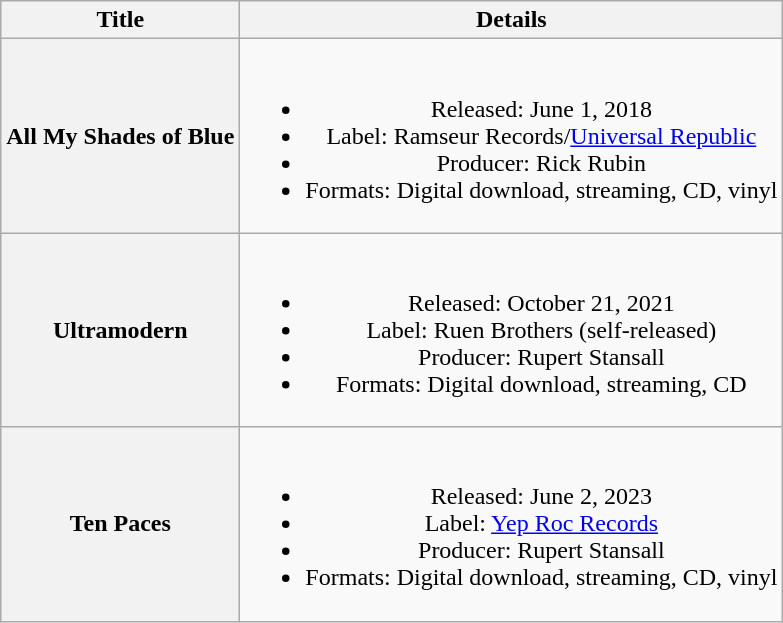<table class="wikitable plainrowheaders" style="text-align:center;">
<tr>
<th scope="col">Title</th>
<th scope="col">Details</th>
</tr>
<tr>
<th scope="row"><strong>All My Shades of Blue</strong></th>
<td><br><ul><li>Released: June 1, 2018</li><li>Label: Ramseur Records/<a href='#'>Universal Republic</a></li><li>Producer: Rick Rubin</li><li>Formats: Digital download, streaming, CD, vinyl</li></ul></td>
</tr>
<tr>
<th scope="row"><strong>Ultramodern</strong></th>
<td><br><ul><li>Released: October 21, 2021</li><li>Label: Ruen Brothers (self-released)</li><li>Producer: Rupert Stansall</li><li>Formats: Digital download, streaming, CD</li></ul></td>
</tr>
<tr>
<th scope="row"><strong>Ten Paces</strong></th>
<td><br><ul><li>Released: June 2, 2023</li><li>Label: <a href='#'>Yep Roc Records</a></li><li>Producer: Rupert Stansall</li><li>Formats: Digital download, streaming, CD, vinyl</li></ul></td>
</tr>
</table>
